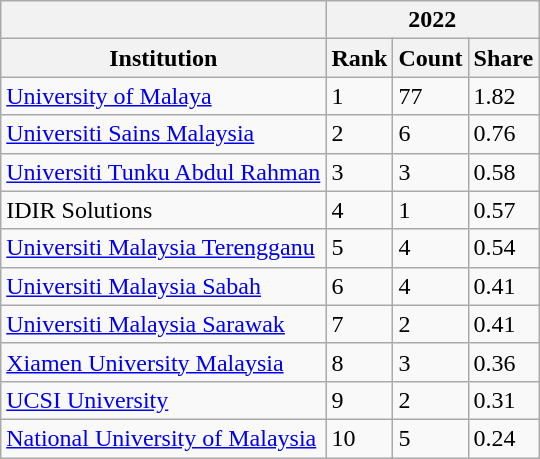<table class="sortable wikitable" border="1">
<tr>
<th></th>
<th colspan=3>2022</th>
</tr>
<tr>
<th>Institution</th>
<th>Rank</th>
<th>Count</th>
<th>Share</th>
</tr>
<tr>
<td><a href='#'>University of Malaya</a></td>
<td>1</td>
<td>77</td>
<td>1.82</td>
</tr>
<tr>
<td><a href='#'>Universiti Sains Malaysia</a></td>
<td>2</td>
<td>6</td>
<td>0.76</td>
</tr>
<tr>
<td><a href='#'>Universiti Tunku Abdul Rahman</a></td>
<td>3</td>
<td>3</td>
<td>0.58</td>
</tr>
<tr>
<td>IDIR Solutions</td>
<td>4</td>
<td>1</td>
<td>0.57</td>
</tr>
<tr>
<td><a href='#'>Universiti Malaysia Terengganu</a></td>
<td>5</td>
<td>4</td>
<td>0.54</td>
</tr>
<tr>
<td><a href='#'>Universiti Malaysia Sabah</a></td>
<td>6</td>
<td>4</td>
<td>0.41</td>
</tr>
<tr>
<td><a href='#'>Universiti Malaysia Sarawak</a></td>
<td>7</td>
<td>2</td>
<td>0.41</td>
</tr>
<tr>
<td><a href='#'>Xiamen University Malaysia</a></td>
<td>8</td>
<td>3</td>
<td>0.36</td>
</tr>
<tr>
<td><a href='#'>UCSI University</a></td>
<td>9</td>
<td>2</td>
<td>0.31</td>
</tr>
<tr>
<td><a href='#'>National University of Malaysia</a></td>
<td>10</td>
<td>5</td>
<td>0.24</td>
</tr>
</table>
